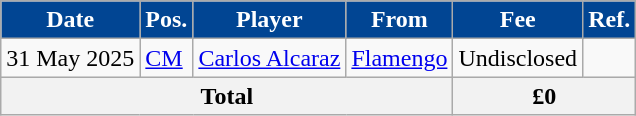<table class="wikitable plainrowheaders sortable">
<tr>
<th style="background:#014593; color:white;">Date</th>
<th style="background:#014593; color:white;">Pos.</th>
<th style="background:#014593; color:white;">Player</th>
<th style="background:#014593; color:white;">From</th>
<th style="background:#014593; color:white;">Fee</th>
<th style="background:#014593; color:white;">Ref.</th>
</tr>
<tr>
<td>31 May 2025</td>
<td><a href='#'>CM</a></td>
<td> <a href='#'>Carlos Alcaraz</a></td>
<td> <a href='#'>Flamengo</a></td>
<td>Undisclosed</td>
<td></td>
</tr>
<tr>
<th colspan="4">Total</th>
<th colspan="3"> £0</th>
</tr>
</table>
